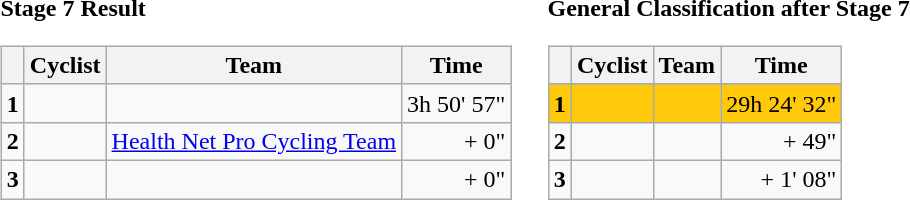<table>
<tr>
<td><strong>Stage 7 Result</strong><br><table class="wikitable">
<tr>
<th></th>
<th>Cyclist</th>
<th>Team</th>
<th>Time</th>
</tr>
<tr>
<td><strong>1</strong></td>
<td></td>
<td></td>
<td align=right>3h 50' 57"</td>
</tr>
<tr>
<td><strong>2</strong></td>
<td></td>
<td><a href='#'>Health Net Pro Cycling Team</a></td>
<td align=right>+ 0"</td>
</tr>
<tr>
<td><strong>3</strong></td>
<td></td>
<td></td>
<td align=right>+ 0"</td>
</tr>
</table>
</td>
<td></td>
<td><strong>General Classification after Stage 7</strong><br><table class="wikitable">
<tr>
<th></th>
<th>Cyclist</th>
<th>Team</th>
<th>Time</th>
</tr>
<tr>
</tr>
<tr style="background:#ffc80b">
<td><strong>1</strong></td>
<td></td>
<td></td>
<td align=right>29h 24' 32"</td>
</tr>
<tr>
<td><strong>2</strong></td>
<td></td>
<td></td>
<td align=right>+ 49"</td>
</tr>
<tr>
<td><strong>3</strong></td>
<td></td>
<td></td>
<td align=right>+ 1' 08"</td>
</tr>
</table>
</td>
</tr>
</table>
